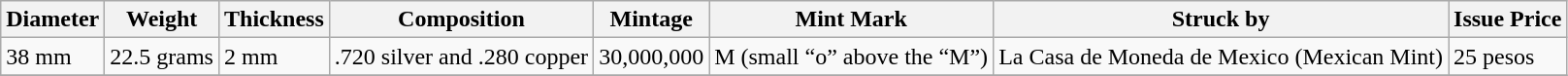<table class="wikitable">
<tr>
<th>Diameter</th>
<th>Weight</th>
<th>Thickness</th>
<th>Composition</th>
<th>Mintage</th>
<th>Mint Mark</th>
<th>Struck by</th>
<th>Issue Price</th>
</tr>
<tr>
<td>38 mm</td>
<td>22.5 grams</td>
<td>2 mm</td>
<td>.720 silver and .280 copper</td>
<td>30,000,000</td>
<td>M (small “o” above the “M”)</td>
<td>La Casa de Moneda de Mexico (Mexican Mint)</td>
<td>25 pesos</td>
</tr>
<tr>
</tr>
</table>
